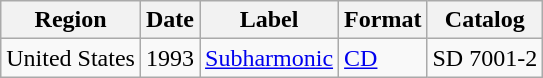<table class="wikitable">
<tr>
<th>Region</th>
<th>Date</th>
<th>Label</th>
<th>Format</th>
<th>Catalog</th>
</tr>
<tr>
<td>United States</td>
<td>1993</td>
<td><a href='#'>Subharmonic</a></td>
<td><a href='#'>CD</a></td>
<td>SD 7001-2</td>
</tr>
</table>
